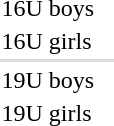<table>
<tr>
<td>16U boys</td>
<td><br></td>
<td></td>
<td></td>
</tr>
<tr>
<td>16U girls</td>
<td><br></td>
<td></td>
<td><br></td>
</tr>
<tr bgcolor=#dddddd>
<td colspan=4></td>
</tr>
<tr>
<td>19U boys</td>
<td><br></td>
<td></td>
<td><br></td>
</tr>
<tr>
<td>19U girls</td>
<td><br></td>
<td></td>
<td><br></td>
</tr>
</table>
